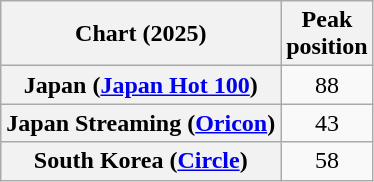<table class="wikitable sortable plainrowheaders" style="text-align:center">
<tr>
<th scope="col">Chart (2025)</th>
<th scope="col">Peak<br>position</th>
</tr>
<tr>
<th scope="row">Japan (<a href='#'>Japan Hot 100</a>)</th>
<td>88</td>
</tr>
<tr>
<th scope="row">Japan Streaming (<a href='#'>Oricon</a>)</th>
<td>43</td>
</tr>
<tr>
<th scope="row">South Korea (<a href='#'>Circle</a>)</th>
<td>58</td>
</tr>
</table>
